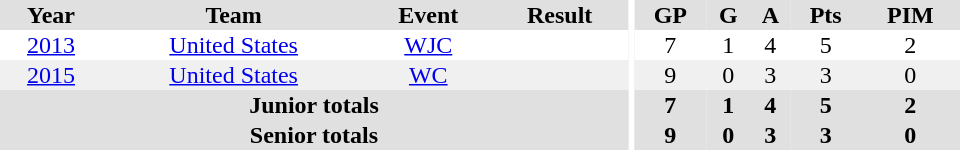<table border="0" cellpadding="1" cellspacing="0" ID="Table3" style="text-align:center; width:40em">
<tr ALIGN="center" bgcolor="#e0e0e0">
<th>Year</th>
<th>Team</th>
<th>Event</th>
<th>Result</th>
<th rowspan="99" bgcolor="#ffffff"></th>
<th>GP</th>
<th>G</th>
<th>A</th>
<th>Pts</th>
<th>PIM</th>
</tr>
<tr>
<td><a href='#'>2013</a></td>
<td><a href='#'>United States</a></td>
<td><a href='#'>WJC</a></td>
<td></td>
<td>7</td>
<td>1</td>
<td>4</td>
<td>5</td>
<td>2</td>
</tr>
<tr bgcolor="#f0f0f0">
<td><a href='#'>2015</a></td>
<td><a href='#'>United States</a></td>
<td><a href='#'>WC</a></td>
<td></td>
<td>9</td>
<td>0</td>
<td>3</td>
<td>3</td>
<td>0</td>
</tr>
<tr bgcolor="#e0e0e0">
<th colspan=4>Junior totals</th>
<th>7</th>
<th>1</th>
<th>4</th>
<th>5</th>
<th>2</th>
</tr>
<tr bgcolor="#e0e0e0">
<th colspan=4>Senior totals</th>
<th>9</th>
<th>0</th>
<th>3</th>
<th>3</th>
<th>0</th>
</tr>
</table>
